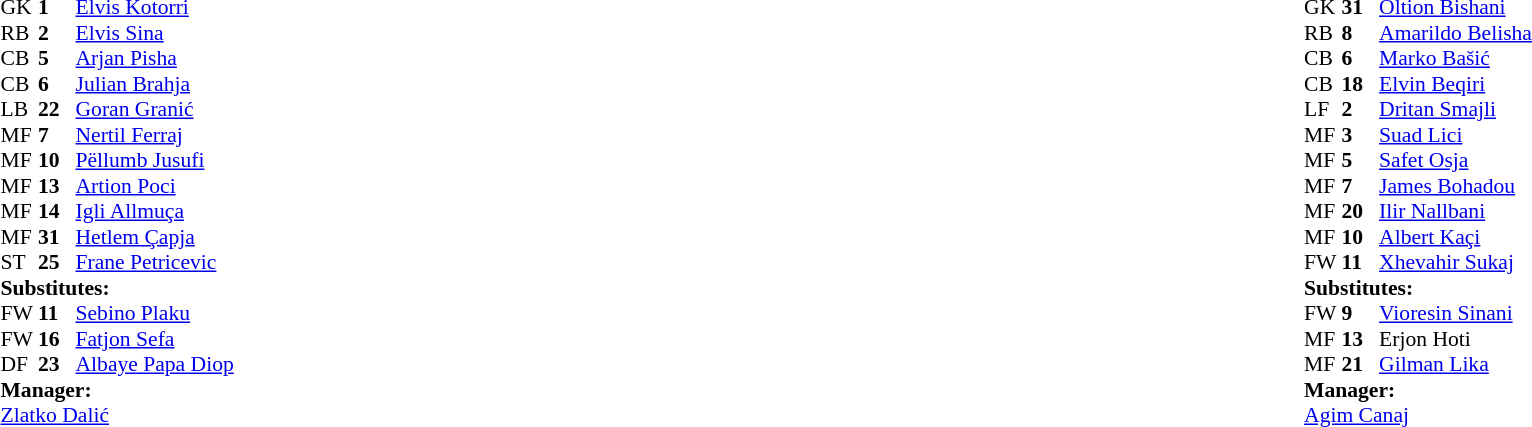<table style="width:100%">
<tr>
<td style="vertical-align:top; width:40%;"><br><table style="font-size:90%" cellspacing="0" cellpadding="0">
<tr>
<th width=25></th>
<th width=25></th>
</tr>
<tr>
<td>GK</td>
<td><strong>1</strong></td>
<td> <a href='#'>Elvis Kotorri</a></td>
</tr>
<tr>
<td>RB</td>
<td><strong>2</strong></td>
<td> <a href='#'>Elvis Sina</a></td>
</tr>
<tr>
<td>CB</td>
<td><strong>5</strong></td>
<td> <a href='#'>Arjan Pisha</a></td>
</tr>
<tr>
<td>CB</td>
<td><strong>6</strong></td>
<td> <a href='#'>Julian Brahja</a></td>
</tr>
<tr>
<td>LB</td>
<td><strong>22</strong></td>
<td> <a href='#'>Goran Granić</a></td>
</tr>
<tr>
<td>MF</td>
<td><strong>7</strong></td>
<td> <a href='#'>Nertil Ferraj</a></td>
<td></td>
<td></td>
</tr>
<tr>
<td>MF</td>
<td><strong>10</strong></td>
<td> <a href='#'>Pëllumb Jusufi</a></td>
<td></td>
</tr>
<tr>
<td>MF</td>
<td><strong>13</strong></td>
<td> <a href='#'>Artion Poci</a></td>
<td></td>
<td></td>
</tr>
<tr>
<td>MF</td>
<td><strong>14</strong></td>
<td> <a href='#'>Igli Allmuça</a></td>
<td></td>
</tr>
<tr>
<td>MF</td>
<td><strong>31</strong></td>
<td> <a href='#'>Hetlem Çapja</a></td>
</tr>
<tr>
<td>ST</td>
<td><strong>25</strong></td>
<td> <a href='#'>Frane Petricevic</a></td>
<td></td>
<td></td>
</tr>
<tr>
<td colspan="3"><strong>Substitutes:</strong></td>
</tr>
<tr>
<td>FW</td>
<td><strong>11</strong></td>
<td> <a href='#'>Sebino Plaku</a></td>
<td></td>
<td></td>
</tr>
<tr>
<td>FW</td>
<td><strong>16</strong></td>
<td> <a href='#'>Fatjon Sefa</a></td>
<td></td>
<td></td>
</tr>
<tr>
<td>DF</td>
<td><strong>23</strong></td>
<td> <a href='#'>Albaye Papa Diop</a></td>
<td></td>
<td></td>
</tr>
<tr>
<td colspan="3"><strong>Manager:</strong></td>
</tr>
<tr>
<td colspan="3"> <a href='#'>Zlatko Dalić</a></td>
</tr>
</table>
</td>
<td valign="top"></td>
<td style="vertical-align:top; width:50%;"><br><table style="font-size:90%;margin:auto" cellspacing="0" cellpadding="0">
<tr>
<th width=25></th>
<th width=25></th>
</tr>
<tr>
<td>GK</td>
<td><strong>31</strong></td>
<td> <a href='#'>Oltion Bishani</a></td>
</tr>
<tr>
<td>RB</td>
<td><strong>8</strong></td>
<td> <a href='#'>Amarildo Belisha</a></td>
<td></td>
<td></td>
</tr>
<tr>
<td>CB</td>
<td><strong>6</strong></td>
<td> <a href='#'>Marko Bašić</a></td>
<td></td>
</tr>
<tr>
<td>CB</td>
<td><strong>18</strong></td>
<td> <a href='#'>Elvin Beqiri</a></td>
</tr>
<tr>
<td>LF</td>
<td><strong>2</strong></td>
<td> <a href='#'>Dritan Smajli</a></td>
<td></td>
<td></td>
</tr>
<tr>
<td>MF</td>
<td><strong>3</strong></td>
<td> <a href='#'>Suad Lici</a></td>
<td></td>
</tr>
<tr>
<td>MF</td>
<td><strong>5</strong></td>
<td> <a href='#'>Safet Osja</a></td>
<td></td>
<td></td>
</tr>
<tr>
<td>MF</td>
<td><strong>7</strong></td>
<td> <a href='#'>James Bohadou</a></td>
</tr>
<tr>
<td>MF</td>
<td><strong>20</strong></td>
<td> <a href='#'>Ilir Nallbani</a></td>
</tr>
<tr>
<td>MF</td>
<td><strong>10</strong></td>
<td> <a href='#'>Albert Kaçi</a></td>
</tr>
<tr>
<td>FW</td>
<td><strong>11</strong></td>
<td> <a href='#'>Xhevahir Sukaj</a></td>
<td></td>
</tr>
<tr>
<td colspan="3"><strong>Substitutes:</strong></td>
</tr>
<tr>
<td>FW</td>
<td><strong>9</strong></td>
<td> <a href='#'>Vioresin Sinani</a></td>
<td></td>
<td></td>
</tr>
<tr>
<td>MF</td>
<td><strong>13</strong></td>
<td> Erjon Hoti</td>
<td></td>
<td></td>
</tr>
<tr>
<td>MF</td>
<td><strong>21</strong></td>
<td> <a href='#'>Gilman Lika</a></td>
<td></td>
<td></td>
</tr>
<tr>
<td colspan="3"><strong>Manager:</strong></td>
</tr>
<tr>
<td colspan="3"> <a href='#'>Agim Canaj</a></td>
</tr>
</table>
</td>
</tr>
</table>
